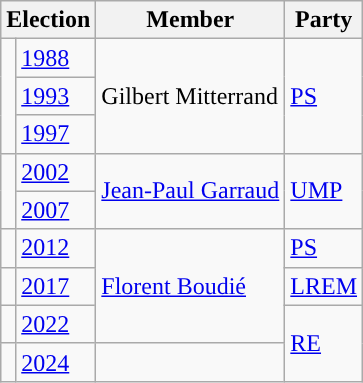<table class="wikitable">
<tr>
<th colspan="2">Election</th>
<th>Member</th>
<th>Party</th>
</tr>
<tr>
<td rowspan="3" style="color:inherit;background-color: "></td>
<td><a href='#'>1988</a></td>
<td rowspan="3">Gilbert Mitterrand</td>
<td rowspan="3"><a href='#'>PS</a></td>
</tr>
<tr>
<td><a href='#'>1993</a></td>
</tr>
<tr>
<td><a href='#'>1997</a></td>
</tr>
<tr>
<td rowspan=2 style="color:inherit;background-color: "></td>
<td><a href='#'>2002</a></td>
<td rowspan=2><a href='#'>Jean-Paul Garraud</a></td>
<td rowspan=2><a href='#'>UMP</a></td>
</tr>
<tr>
<td><a href='#'>2007</a></td>
</tr>
<tr>
<td style="color:inherit;background-color: "></td>
<td><a href='#'>2012</a></td>
<td rowspan="3"><a href='#'>Florent Boudié</a></td>
<td><a href='#'>PS</a></td>
</tr>
<tr>
<td style="color:inherit;background-color: "></td>
<td><a href='#'>2017</a></td>
<td><a href='#'>LREM</a></td>
</tr>
<tr>
<td style="color:inherit;background-color: "></td>
<td><a href='#'>2022</a></td>
<td rowspan="2"><a href='#'>RE</a></td>
</tr>
<tr>
<td style="color:inherit;background-color: "></td>
<td><a href='#'>2024</a></td>
</tr>
</table>
